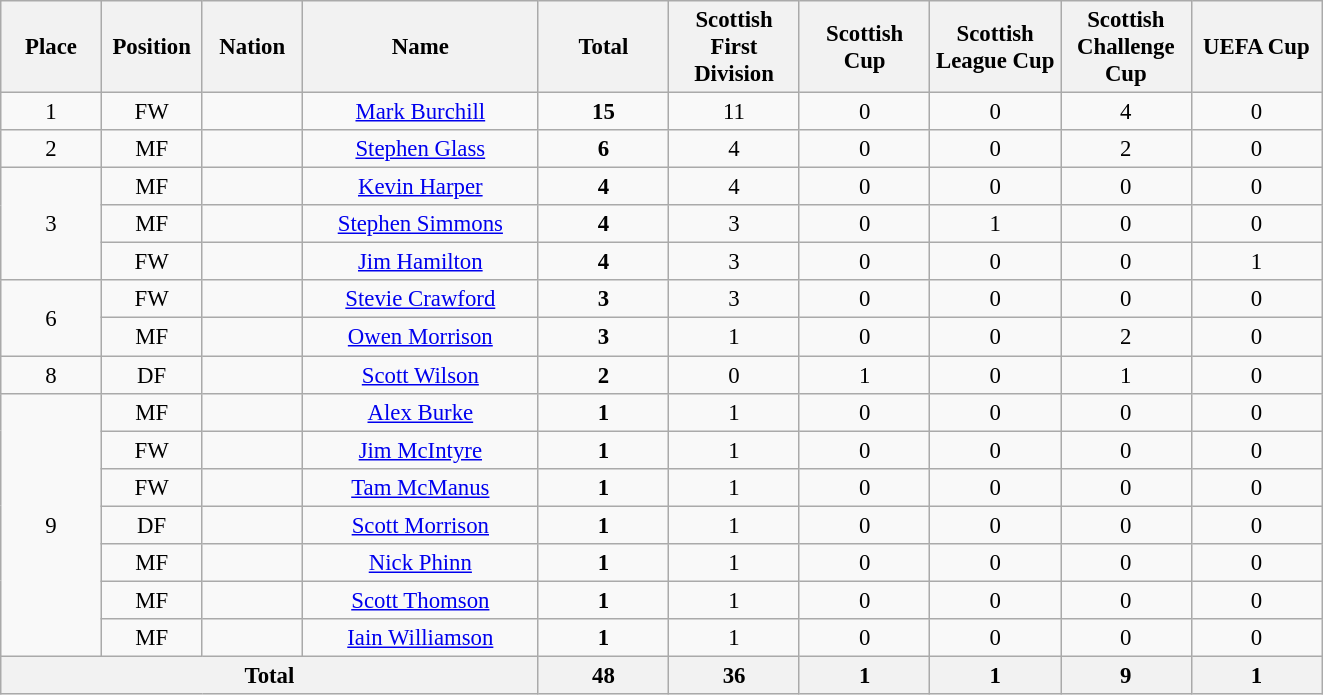<table class="wikitable" style="font-size: 95%; text-align: center;">
<tr>
<th width=60>Place</th>
<th width=60>Position</th>
<th width=60>Nation</th>
<th width=150>Name</th>
<th width=80><strong>Total</strong></th>
<th width=80>Scottish First Division</th>
<th width=80>Scottish Cup</th>
<th width=80>Scottish League Cup</th>
<th width=80>Scottish Challenge Cup</th>
<th width=80>UEFA Cup</th>
</tr>
<tr>
<td>1</td>
<td>FW</td>
<td></td>
<td><a href='#'>Mark Burchill</a></td>
<td><strong>15</strong></td>
<td>11</td>
<td>0</td>
<td>0</td>
<td>4</td>
<td>0</td>
</tr>
<tr>
<td>2</td>
<td>MF</td>
<td></td>
<td><a href='#'>Stephen Glass</a></td>
<td><strong>6</strong></td>
<td>4</td>
<td>0</td>
<td>0</td>
<td>2</td>
<td>0</td>
</tr>
<tr>
<td rowspan="3">3</td>
<td>MF</td>
<td></td>
<td><a href='#'>Kevin Harper</a></td>
<td><strong>4</strong></td>
<td>4</td>
<td>0</td>
<td>0</td>
<td>0</td>
<td>0</td>
</tr>
<tr>
<td>MF</td>
<td></td>
<td><a href='#'>Stephen Simmons</a></td>
<td><strong>4</strong></td>
<td>3</td>
<td>0</td>
<td>1</td>
<td>0</td>
<td>0</td>
</tr>
<tr>
<td>FW</td>
<td></td>
<td><a href='#'>Jim Hamilton</a></td>
<td><strong>4</strong></td>
<td>3</td>
<td>0</td>
<td>0</td>
<td>0</td>
<td>1</td>
</tr>
<tr>
<td rowspan="2">6</td>
<td>FW</td>
<td></td>
<td><a href='#'>Stevie Crawford</a></td>
<td><strong>3</strong></td>
<td>3</td>
<td>0</td>
<td>0</td>
<td>0</td>
<td>0</td>
</tr>
<tr>
<td>MF</td>
<td></td>
<td><a href='#'>Owen Morrison</a></td>
<td><strong>3</strong></td>
<td>1</td>
<td>0</td>
<td>0</td>
<td>2</td>
<td>0</td>
</tr>
<tr>
<td>8</td>
<td>DF</td>
<td></td>
<td><a href='#'>Scott Wilson</a></td>
<td><strong>2</strong></td>
<td>0</td>
<td>1</td>
<td>0</td>
<td>1</td>
<td>0</td>
</tr>
<tr>
<td rowspan="7">9</td>
<td>MF</td>
<td></td>
<td><a href='#'>Alex Burke</a></td>
<td><strong>1</strong></td>
<td>1</td>
<td>0</td>
<td>0</td>
<td>0</td>
<td>0</td>
</tr>
<tr>
<td>FW</td>
<td></td>
<td><a href='#'>Jim McIntyre</a></td>
<td><strong>1</strong></td>
<td>1</td>
<td>0</td>
<td>0</td>
<td>0</td>
<td>0</td>
</tr>
<tr>
<td>FW</td>
<td></td>
<td><a href='#'>Tam McManus</a></td>
<td><strong>1</strong></td>
<td>1</td>
<td>0</td>
<td>0</td>
<td>0</td>
<td>0</td>
</tr>
<tr>
<td>DF</td>
<td></td>
<td><a href='#'>Scott Morrison</a></td>
<td><strong>1</strong></td>
<td>1</td>
<td>0</td>
<td>0</td>
<td>0</td>
<td>0</td>
</tr>
<tr>
<td>MF</td>
<td></td>
<td><a href='#'>Nick Phinn</a></td>
<td><strong>1</strong></td>
<td>1</td>
<td>0</td>
<td>0</td>
<td>0</td>
<td>0</td>
</tr>
<tr>
<td>MF</td>
<td></td>
<td><a href='#'>Scott Thomson</a></td>
<td><strong>1</strong></td>
<td>1</td>
<td>0</td>
<td>0</td>
<td>0</td>
<td>0</td>
</tr>
<tr>
<td>MF</td>
<td></td>
<td><a href='#'>Iain Williamson</a></td>
<td><strong>1</strong></td>
<td>1</td>
<td>0</td>
<td>0</td>
<td>0</td>
<td>0</td>
</tr>
<tr>
<th colspan=4>Total</th>
<th><strong>48</strong></th>
<th>36</th>
<th>1</th>
<th>1</th>
<th>9</th>
<th>1</th>
</tr>
</table>
